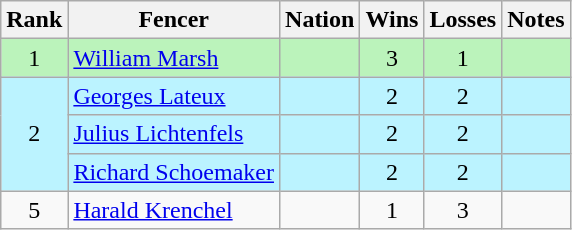<table class="wikitable sortable" style="text-align:center">
<tr>
<th>Rank</th>
<th>Fencer</th>
<th>Nation</th>
<th>Wins</th>
<th>Losses</th>
<th>Notes</th>
</tr>
<tr bgcolor=bbf3bb>
<td>1</td>
<td align=left><a href='#'>William Marsh</a></td>
<td align=left></td>
<td>3</td>
<td>1</td>
<td></td>
</tr>
<tr bgcolor=bbf3ff>
<td rowspan=3>2</td>
<td align=left><a href='#'>Georges Lateux</a></td>
<td align=left></td>
<td>2</td>
<td>2</td>
<td></td>
</tr>
<tr bgcolor=bbf3ff>
<td align=left><a href='#'>Julius Lichtenfels</a></td>
<td align=left></td>
<td>2</td>
<td>2</td>
<td></td>
</tr>
<tr bgcolor=bbf3ff>
<td align=left><a href='#'>Richard Schoemaker</a></td>
<td align=left></td>
<td>2</td>
<td>2</td>
<td></td>
</tr>
<tr>
<td>5</td>
<td align=left><a href='#'>Harald Krenchel</a></td>
<td align=left></td>
<td>1</td>
<td>3</td>
<td></td>
</tr>
</table>
